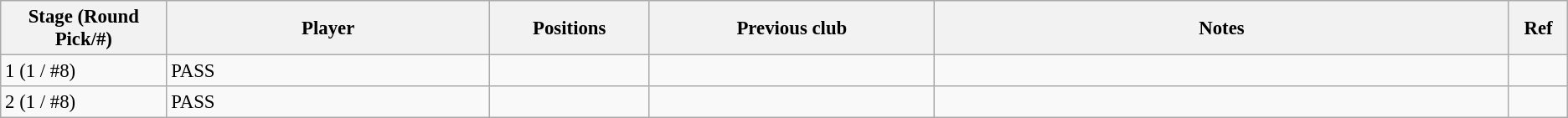<table class="wikitable" style="text-align:left; font-size:95%;">
<tr>
<th style="width:125px;">Stage (Round Pick/#)</th>
<th style="width:250px;">Player</th>
<th style="width:120px;">Positions</th>
<th style="width:220px;">Previous club</th>
<th style="width:450px;">Notes</th>
<th style="width:40px;">Ref</th>
</tr>
<tr>
<td>1 (1 / #8)</td>
<td>PASS</td>
<td></td>
<td></td>
<td></td>
<td></td>
</tr>
<tr>
<td>2 (1 / #8)</td>
<td>PASS</td>
<td></td>
<td></td>
<td></td>
<td></td>
</tr>
</table>
